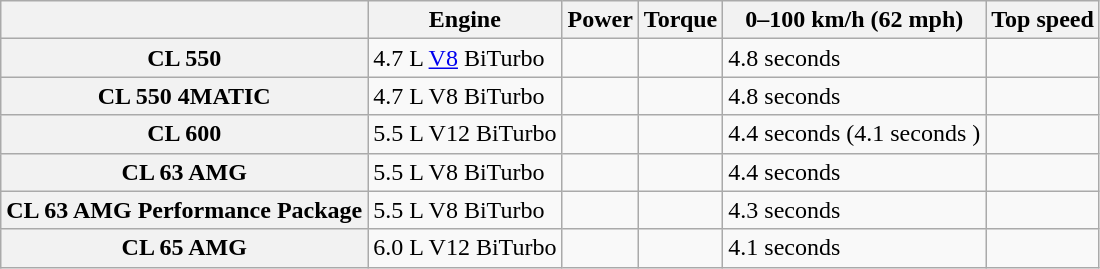<table class="wikitable">
<tr>
<th></th>
<th>Engine</th>
<th>Power</th>
<th>Torque</th>
<th>0–100 km/h (62 mph)</th>
<th>Top speed</th>
</tr>
<tr>
<th align="left">CL 550</th>
<td>4.7 L <a href='#'>V8</a> BiTurbo</td>
<td></td>
<td></td>
<td>4.8 seconds</td>
<td></td>
</tr>
<tr>
<th align="left">CL 550 4MATIC</th>
<td>4.7 L V8 BiTurbo</td>
<td></td>
<td></td>
<td>4.8 seconds</td>
<td></td>
</tr>
<tr>
<th align="left">CL 600</th>
<td>5.5 L V12 BiTurbo</td>
<td></td>
<td></td>
<td>4.4 seconds (4.1 seconds )</td>
<td></td>
</tr>
<tr>
<th align="left">CL 63 AMG</th>
<td>5.5 L V8 BiTurbo</td>
<td></td>
<td></td>
<td>4.4 seconds</td>
<td></td>
</tr>
<tr>
<th align="left">CL 63 AMG Performance Package</th>
<td>5.5 L V8 BiTurbo</td>
<td></td>
<td></td>
<td>4.3 seconds</td>
<td></td>
</tr>
<tr>
<th align="left">CL 65 AMG</th>
<td>6.0 L V12 BiTurbo</td>
<td></td>
<td></td>
<td>4.1 seconds</td>
<td></td>
</tr>
</table>
